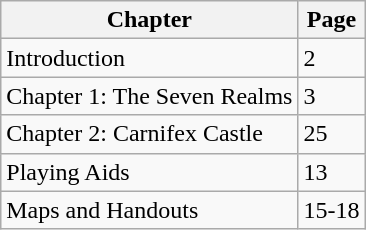<table class="wikitable">
<tr>
<th>Chapter</th>
<th>Page</th>
</tr>
<tr>
<td>Introduction</td>
<td>2</td>
</tr>
<tr>
<td>Chapter 1: The Seven Realms</td>
<td>3</td>
</tr>
<tr>
<td>Chapter 2: Carnifex Castle</td>
<td>25</td>
</tr>
<tr>
<td>Playing Aids</td>
<td>13</td>
</tr>
<tr>
<td>Maps and Handouts</td>
<td>15-18</td>
</tr>
</table>
